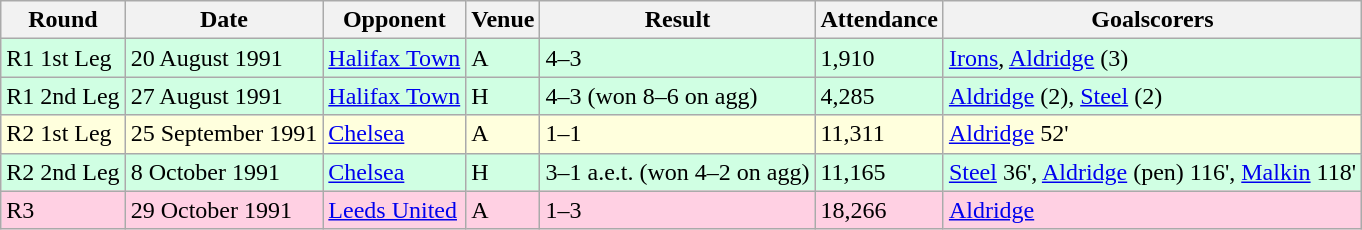<table class="wikitable">
<tr>
<th>Round</th>
<th>Date</th>
<th>Opponent</th>
<th>Venue</th>
<th>Result</th>
<th>Attendance</th>
<th>Goalscorers</th>
</tr>
<tr style="background-color: #d0ffe3;">
<td>R1 1st Leg</td>
<td>20 August 1991</td>
<td><a href='#'>Halifax Town</a></td>
<td>A</td>
<td>4–3</td>
<td>1,910</td>
<td><a href='#'>Irons</a>, <a href='#'>Aldridge</a> (3)</td>
</tr>
<tr style="background-color: #d0ffe3;">
<td>R1 2nd Leg</td>
<td>27 August 1991</td>
<td><a href='#'>Halifax Town</a></td>
<td>H</td>
<td>4–3 (won 8–6 on agg)</td>
<td>4,285</td>
<td><a href='#'>Aldridge</a> (2), <a href='#'>Steel</a> (2)</td>
</tr>
<tr style="background-color: #ffffdd;">
<td>R2 1st Leg</td>
<td>25 September 1991</td>
<td><a href='#'>Chelsea</a></td>
<td>A</td>
<td>1–1</td>
<td>11,311</td>
<td><a href='#'>Aldridge</a> 52'</td>
</tr>
<tr style="background-color: #d0ffe3;">
<td>R2 2nd Leg</td>
<td>8 October 1991</td>
<td><a href='#'>Chelsea</a></td>
<td>H</td>
<td>3–1 a.e.t. (won 4–2 on agg)</td>
<td>11,165</td>
<td><a href='#'>Steel</a> 36', <a href='#'>Aldridge</a> (pen) 116', <a href='#'>Malkin</a> 118'</td>
</tr>
<tr style="background-color: #ffd0e3;">
<td>R3</td>
<td>29 October 1991</td>
<td><a href='#'>Leeds United</a></td>
<td>A</td>
<td>1–3</td>
<td>18,266</td>
<td><a href='#'>Aldridge</a></td>
</tr>
</table>
